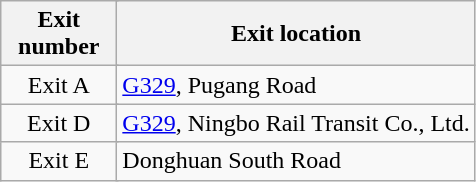<table class="wikitable">
<tr>
<th style="width:70px" colspan="2">Exit number</th>
<th>Exit location</th>
</tr>
<tr>
<td align="center" colspan="2">Exit A</td>
<td><a href='#'>G329</a>, Pugang Road</td>
</tr>
<tr>
<td align="center" colspan="2">Exit D</td>
<td><a href='#'>G329</a>, Ningbo Rail Transit Co., Ltd.</td>
</tr>
<tr>
<td align="center" colspan="2">Exit E</td>
<td>Donghuan South Road</td>
</tr>
</table>
